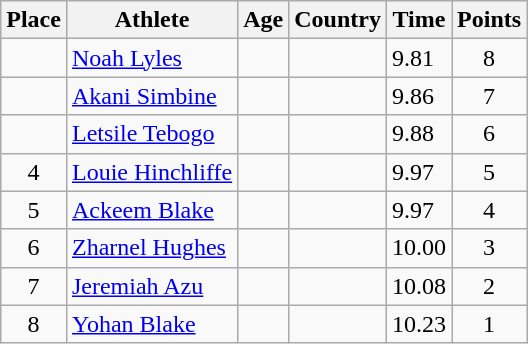<table class="wikitable mw-datatable sortable">
<tr>
<th>Place</th>
<th>Athlete</th>
<th>Age</th>
<th>Country</th>
<th>Time</th>
<th>Points</th>
</tr>
<tr>
<td align=center></td>
<td><a href='#'>Noah Lyles</a></td>
<td></td>
<td></td>
<td>9.81</td>
<td align=center>8</td>
</tr>
<tr>
<td align=center></td>
<td><a href='#'>Akani Simbine</a></td>
<td></td>
<td></td>
<td>9.86</td>
<td align=center>7</td>
</tr>
<tr>
<td align=center></td>
<td><a href='#'>Letsile Tebogo</a></td>
<td></td>
<td></td>
<td>9.88</td>
<td align=center>6</td>
</tr>
<tr>
<td align=center>4</td>
<td><a href='#'>Louie Hinchliffe</a></td>
<td></td>
<td></td>
<td>9.97</td>
<td align=center>5</td>
</tr>
<tr>
<td align=center>5</td>
<td><a href='#'>Ackeem Blake</a></td>
<td></td>
<td></td>
<td>9.97</td>
<td align=center>4</td>
</tr>
<tr>
<td align=center>6</td>
<td><a href='#'>Zharnel Hughes</a></td>
<td></td>
<td></td>
<td>10.00</td>
<td align=center>3</td>
</tr>
<tr>
<td align=center>7</td>
<td><a href='#'>Jeremiah Azu</a></td>
<td></td>
<td></td>
<td>10.08</td>
<td align=center>2</td>
</tr>
<tr>
<td align=center>8</td>
<td><a href='#'>Yohan Blake</a></td>
<td></td>
<td></td>
<td>10.23</td>
<td align=center>1</td>
</tr>
</table>
